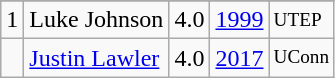<table class="wikitable">
<tr>
</tr>
<tr>
<td>1</td>
<td>Luke Johnson</td>
<td>4.0</td>
<td><a href='#'>1999</a></td>
<td style="font-size:80%;">UTEP</td>
</tr>
<tr>
<td></td>
<td><a href='#'>Justin Lawler</a></td>
<td>4.0</td>
<td><a href='#'>2017</a></td>
<td style="font-size:80%;">UConn</td>
</tr>
</table>
